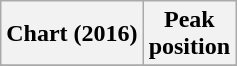<table class="wikitable sortable plainrowheaders" style="text-align:center">
<tr>
<th scope="col">Chart (2016)</th>
<th scope="col">Peak<br> position</th>
</tr>
<tr>
</tr>
</table>
